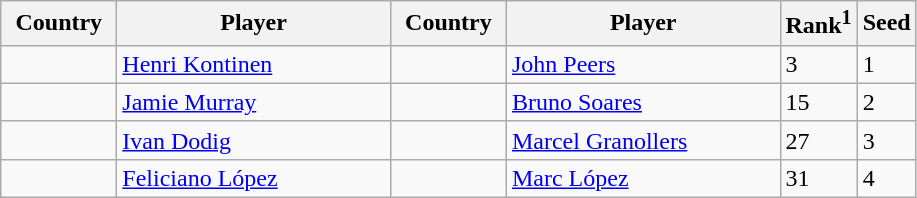<table class="sortable wikitable">
<tr>
<th width="70">Country</th>
<th width="175">Player</th>
<th width="70">Country</th>
<th width="175">Player</th>
<th>Rank<sup>1</sup></th>
<th>Seed</th>
</tr>
<tr>
<td></td>
<td><a href='#'>Henri Kontinen</a></td>
<td></td>
<td><a href='#'>John Peers</a></td>
<td>3</td>
<td>1</td>
</tr>
<tr>
<td></td>
<td><a href='#'>Jamie Murray</a></td>
<td></td>
<td><a href='#'>Bruno Soares</a></td>
<td>15</td>
<td>2</td>
</tr>
<tr>
<td></td>
<td><a href='#'>Ivan Dodig</a></td>
<td></td>
<td><a href='#'>Marcel Granollers</a></td>
<td>27</td>
<td>3</td>
</tr>
<tr>
<td></td>
<td><a href='#'>Feliciano López</a></td>
<td></td>
<td><a href='#'>Marc López</a></td>
<td>31</td>
<td>4</td>
</tr>
</table>
